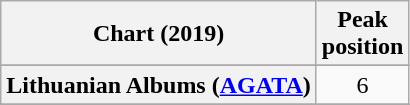<table class="wikitable sortable plainrowheaders" style="text-align:center">
<tr>
<th scope="col">Chart (2019)</th>
<th scope="col">Peak<br>position</th>
</tr>
<tr>
</tr>
<tr>
</tr>
<tr>
</tr>
<tr>
</tr>
<tr>
</tr>
<tr>
</tr>
<tr>
</tr>
<tr>
<th scope="row">Lithuanian Albums (<a href='#'>AGATA</a>)</th>
<td>6</td>
</tr>
<tr>
</tr>
<tr>
</tr>
<tr>
</tr>
<tr>
</tr>
<tr>
</tr>
<tr>
</tr>
<tr>
</tr>
</table>
